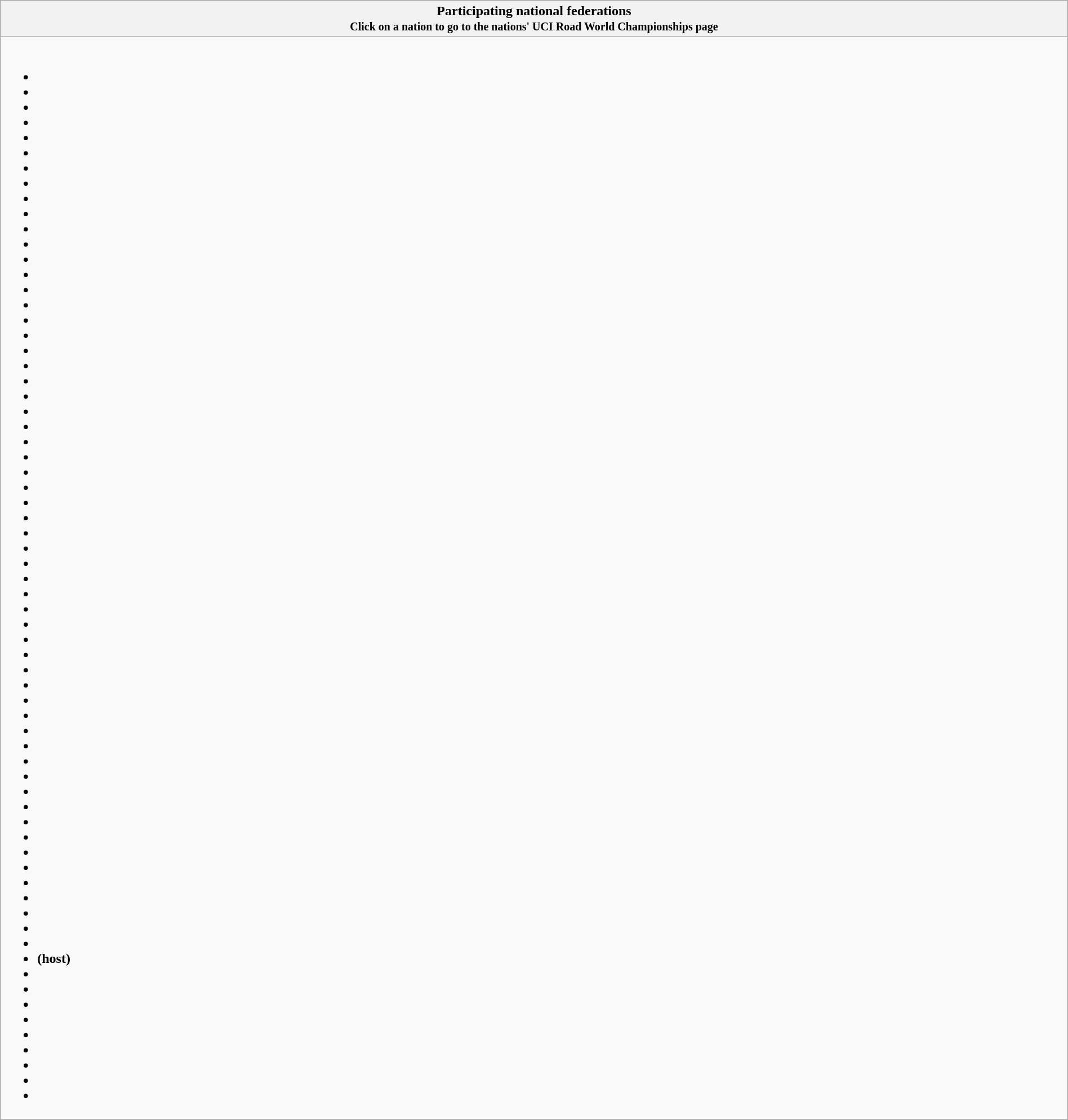<table class="wikitable collapsible" style="width:100%;">
<tr>
<th>Participating national federations<br><small>Click on a nation to go to the nations' UCI Road World Championships page</small></th>
</tr>
<tr>
<td><br><ul><li></li><li></li><li></li><li></li><li></li><li></li><li></li><li></li><li></li><li></li><li></li><li></li><li></li><li></li><li></li><li></li><li></li><li></li><li></li><li></li><li></li><li></li><li></li><li></li><li></li><li></li><li></li><li></li><li></li><li></li><li></li><li></li><li></li><li></li><li></li><li></li><li></li><li></li><li></li><li></li><li></li><li></li><li></li><li></li><li></li><li></li><li></li><li></li><li></li><li></li><li></li><li></li><li></li><li></li><li></li><li></li><li></li><li></li><li>  <strong>(host)</strong></li><li></li><li></li><li></li><li></li><li></li><li></li><li></li><li></li><li></li></ul></td>
</tr>
</table>
